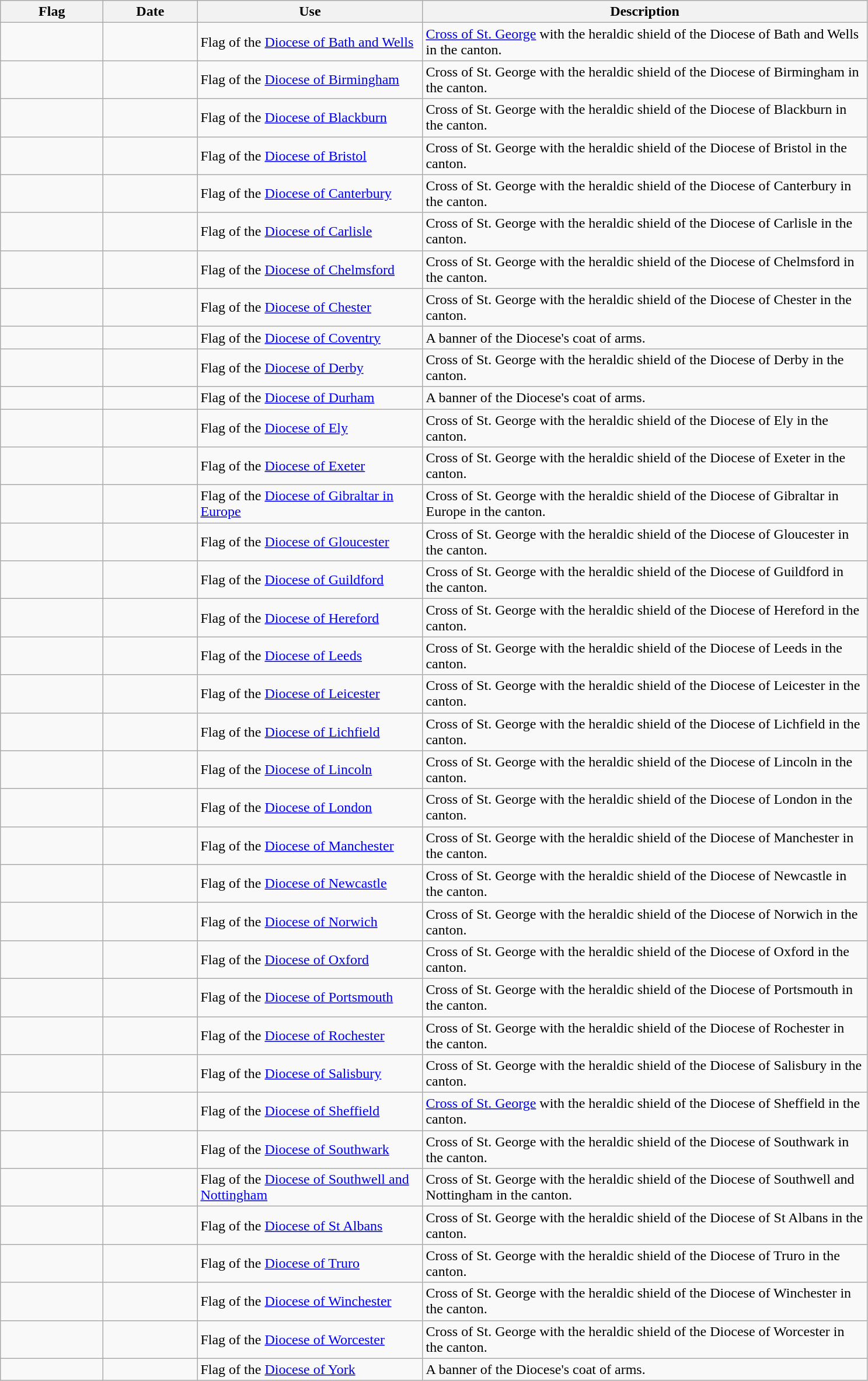<table class="wikitable">
<tr style="background:#efefef;">
<th style="width:110px;">Flag</th>
<th style="width:100px;">Date</th>
<th style="width:250px;">Use</th>
<th style="width:500px;">Description</th>
</tr>
<tr>
<td></td>
<td></td>
<td>Flag of the <a href='#'>Diocese of Bath and Wells</a></td>
<td><a href='#'>Cross of St. George</a> with the heraldic shield of the Diocese of Bath and Wells in the canton.</td>
</tr>
<tr>
<td></td>
<td></td>
<td>Flag of the <a href='#'>Diocese of Birmingham</a></td>
<td>Cross of St. George with the heraldic shield of the Diocese of Birmingham in the canton.</td>
</tr>
<tr>
<td></td>
<td></td>
<td>Flag of the <a href='#'>Diocese of Blackburn</a></td>
<td>Cross of St. George with the heraldic shield of the Diocese of Blackburn in the canton.</td>
</tr>
<tr>
<td></td>
<td></td>
<td>Flag of the <a href='#'>Diocese of Bristol</a></td>
<td>Cross of St. George with the heraldic shield of the Diocese of Bristol in the canton.</td>
</tr>
<tr>
<td></td>
<td></td>
<td>Flag of the <a href='#'>Diocese of Canterbury</a></td>
<td>Cross of St. George with the heraldic shield of the Diocese of Canterbury in the canton.</td>
</tr>
<tr>
<td></td>
<td></td>
<td>Flag of the <a href='#'>Diocese of Carlisle</a></td>
<td>Cross of St. George with the heraldic shield of the Diocese of Carlisle in the canton.</td>
</tr>
<tr>
<td></td>
<td></td>
<td>Flag of the <a href='#'>Diocese of Chelmsford</a></td>
<td>Cross of St. George with the heraldic shield of the Diocese of Chelmsford in the canton.</td>
</tr>
<tr>
<td></td>
<td></td>
<td>Flag of the <a href='#'>Diocese of Chester</a></td>
<td>Cross of St. George with the heraldic shield of the Diocese of Chester in the canton.</td>
</tr>
<tr>
<td></td>
<td></td>
<td>Flag of the <a href='#'>Diocese of Coventry</a></td>
<td>A banner of the Diocese's coat of arms.</td>
</tr>
<tr>
<td></td>
<td></td>
<td>Flag of the <a href='#'>Diocese of Derby</a></td>
<td>Cross of St. George with the heraldic shield of the Diocese of Derby in the canton.</td>
</tr>
<tr>
<td></td>
<td></td>
<td>Flag of the <a href='#'>Diocese of Durham</a></td>
<td>A banner of the Diocese's coat of arms.</td>
</tr>
<tr>
<td></td>
<td></td>
<td>Flag of the <a href='#'>Diocese of Ely</a></td>
<td>Cross of St. George with the heraldic shield of the Diocese of Ely in the canton.</td>
</tr>
<tr>
<td></td>
<td></td>
<td>Flag of the <a href='#'>Diocese of Exeter</a></td>
<td>Cross of St. George with the heraldic shield of the Diocese of Exeter in the canton.</td>
</tr>
<tr>
<td></td>
<td></td>
<td>Flag of the <a href='#'>Diocese of Gibraltar in Europe</a></td>
<td>Cross of St. George with the heraldic shield of the Diocese of Gibraltar in Europe in the canton.</td>
</tr>
<tr>
<td></td>
<td></td>
<td>Flag of the <a href='#'>Diocese of Gloucester</a></td>
<td>Cross of St. George with the heraldic shield of the Diocese of Gloucester in the canton.</td>
</tr>
<tr>
<td></td>
<td></td>
<td>Flag of the <a href='#'>Diocese of Guildford</a></td>
<td>Cross of St. George with the heraldic shield of the Diocese of Guildford in the canton.</td>
</tr>
<tr>
<td></td>
<td></td>
<td>Flag of the <a href='#'>Diocese of Hereford</a></td>
<td>Cross of St. George with the heraldic shield of the Diocese of Hereford in the canton.</td>
</tr>
<tr>
<td></td>
<td></td>
<td>Flag of the <a href='#'>Diocese of Leeds</a></td>
<td>Cross of St. George with the heraldic shield of the Diocese of Leeds in the canton.</td>
</tr>
<tr>
<td></td>
<td></td>
<td>Flag of the <a href='#'>Diocese of Leicester</a></td>
<td>Cross of St. George with the heraldic shield of the Diocese of Leicester in the canton.</td>
</tr>
<tr>
<td></td>
<td></td>
<td>Flag of the <a href='#'>Diocese of Lichfield</a></td>
<td>Cross of St. George with the heraldic shield of the Diocese of Lichfield in the canton.</td>
</tr>
<tr>
<td></td>
<td></td>
<td>Flag of the <a href='#'>Diocese of Lincoln</a></td>
<td>Cross of St. George with the heraldic shield of the Diocese of Lincoln in the canton.</td>
</tr>
<tr>
<td></td>
<td></td>
<td>Flag of the <a href='#'>Diocese of London</a></td>
<td>Cross of St. George with the heraldic shield of the Diocese of London in the canton.</td>
</tr>
<tr>
<td></td>
<td></td>
<td>Flag of the <a href='#'>Diocese of Manchester</a></td>
<td>Cross of St. George with the heraldic shield of the Diocese of Manchester in the canton.</td>
</tr>
<tr>
<td></td>
<td></td>
<td>Flag of the <a href='#'>Diocese of Newcastle</a></td>
<td>Cross of St. George with the heraldic shield of the Diocese of Newcastle in the canton.</td>
</tr>
<tr>
<td></td>
<td></td>
<td>Flag of the <a href='#'>Diocese of Norwich</a></td>
<td>Cross of St. George with the heraldic shield of the Diocese of Norwich in the canton.</td>
</tr>
<tr>
<td></td>
<td></td>
<td>Flag of the <a href='#'>Diocese of Oxford</a></td>
<td>Cross of St. George with the heraldic shield of the Diocese of Oxford in the canton.</td>
</tr>
<tr>
<td></td>
<td></td>
<td>Flag of the <a href='#'>Diocese of Portsmouth</a></td>
<td>Cross of St. George with the heraldic shield of the Diocese of Portsmouth in the canton.</td>
</tr>
<tr>
<td></td>
<td></td>
<td>Flag of the <a href='#'>Diocese of Rochester</a></td>
<td>Cross of St. George with the heraldic shield of the Diocese of Rochester in the canton.</td>
</tr>
<tr>
<td></td>
<td></td>
<td>Flag of the <a href='#'>Diocese of Salisbury</a></td>
<td>Cross of St. George with the heraldic shield of the Diocese of Salisbury in the canton.</td>
</tr>
<tr>
<td></td>
<td></td>
<td>Flag of the <a href='#'>Diocese of Sheffield</a></td>
<td><a href='#'>Cross of St. George</a> with the heraldic shield of the Diocese of Sheffield in the canton.</td>
</tr>
<tr>
<td></td>
<td></td>
<td>Flag of the <a href='#'>Diocese of Southwark</a></td>
<td>Cross of St. George with the heraldic shield of the Diocese of Southwark in the canton.</td>
</tr>
<tr>
<td></td>
<td></td>
<td>Flag of the <a href='#'>Diocese of Southwell and Nottingham</a></td>
<td>Cross of St. George with the heraldic shield of the Diocese of Southwell and Nottingham in the canton.</td>
</tr>
<tr>
<td></td>
<td></td>
<td>Flag of the <a href='#'>Diocese of St Albans</a></td>
<td>Cross of St. George with the heraldic shield of the Diocese of St Albans in the canton.</td>
</tr>
<tr>
<td></td>
<td></td>
<td>Flag of the <a href='#'>Diocese of Truro</a></td>
<td>Cross of St. George with the heraldic shield of the Diocese of Truro in the canton.</td>
</tr>
<tr>
<td></td>
<td></td>
<td>Flag of the <a href='#'>Diocese of Winchester</a></td>
<td>Cross of St. George with the heraldic shield of the Diocese of Winchester in the canton.</td>
</tr>
<tr>
<td></td>
<td></td>
<td>Flag of the <a href='#'>Diocese of Worcester</a></td>
<td>Cross of St. George with the heraldic shield of the Diocese of Worcester in the canton.</td>
</tr>
<tr>
<td></td>
<td></td>
<td>Flag of the <a href='#'>Diocese of York</a></td>
<td>A banner of the Diocese's coat of arms.</td>
</tr>
</table>
